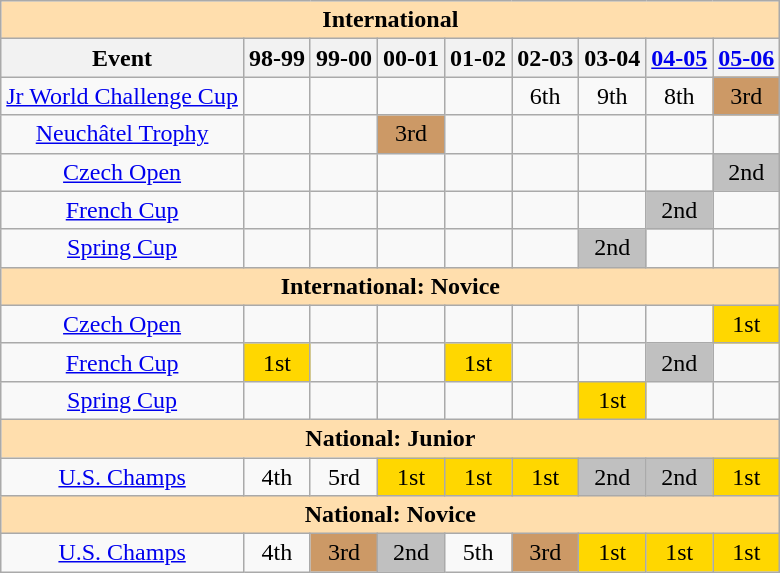<table class="wikitable" style="text-align:center">
<tr>
<th style="background-color: #ffdead; "! colspan="9">International</th>
</tr>
<tr>
<th>Event</th>
<th>98-99</th>
<th>99-00</th>
<th>00-01</th>
<th>01-02</th>
<th>02-03</th>
<th>03-04</th>
<th><a href='#'>04-05</a></th>
<th><a href='#'>05-06</a></th>
</tr>
<tr>
<td><a href='#'>Jr World Challenge Cup</a></td>
<td></td>
<td></td>
<td></td>
<td></td>
<td>6th</td>
<td>9th</td>
<td>8th</td>
<td bgcolor="#cc9966">3rd</td>
</tr>
<tr>
<td><a href='#'>Neuchâtel Trophy</a></td>
<td></td>
<td></td>
<td bgcolor="#cc9966">3rd</td>
<td></td>
<td></td>
<td></td>
<td></td>
<td></td>
</tr>
<tr>
<td><a href='#'>Czech Open</a></td>
<td></td>
<td></td>
<td></td>
<td></td>
<td></td>
<td></td>
<td></td>
<td bgcolor=silver>2nd</td>
</tr>
<tr>
<td><a href='#'>French Cup</a></td>
<td></td>
<td></td>
<td></td>
<td></td>
<td></td>
<td></td>
<td bgcolor=silver>2nd</td>
<td></td>
</tr>
<tr>
<td><a href='#'>Spring Cup</a></td>
<td></td>
<td></td>
<td></td>
<td></td>
<td></td>
<td bgcolor=silver>2nd</td>
<td></td>
<td></td>
</tr>
<tr>
<th style="background-color: #ffdead; " colspan="9">International: Novice</th>
</tr>
<tr>
<td><a href='#'>Czech Open</a></td>
<td></td>
<td></td>
<td></td>
<td></td>
<td></td>
<td></td>
<td></td>
<td bgcolor=gold>1st</td>
</tr>
<tr>
<td><a href='#'>French Cup</a></td>
<td bgcolor=gold>1st</td>
<td></td>
<td></td>
<td bgcolor=gold>1st</td>
<td></td>
<td></td>
<td bgcolor=silver>2nd</td>
<td></td>
</tr>
<tr>
<td><a href='#'>Spring Cup</a></td>
<td></td>
<td></td>
<td></td>
<td></td>
<td></td>
<td bgcolor=gold>1st</td>
<td></td>
<td></td>
</tr>
<tr>
<th style="background-color: #ffdead; " colspan="9">National: Junior</th>
</tr>
<tr>
<td><a href='#'>U.S. Champs</a></td>
<td>4th</td>
<td>5rd</td>
<td bgcolor=gold>1st</td>
<td bgcolor=gold>1st</td>
<td bgcolor=gold>1st</td>
<td bgcolor=silver>2nd</td>
<td bgcolor=silver>2nd</td>
<td bgcolor=gold>1st</td>
</tr>
<tr>
<th style="background-color: #ffdead; " colspan="9">National: Novice</th>
</tr>
<tr>
<td><a href='#'>U.S. Champs</a></td>
<td>4th</td>
<td bgcolor="#cc9966">3rd</td>
<td bgcolor=silver>2nd</td>
<td>5th</td>
<td bgcolor="#cc9966">3rd</td>
<td bgcolor=gold>1st</td>
<td bgcolor=gold>1st</td>
<td bgcolor=gold>1st</td>
</tr>
</table>
